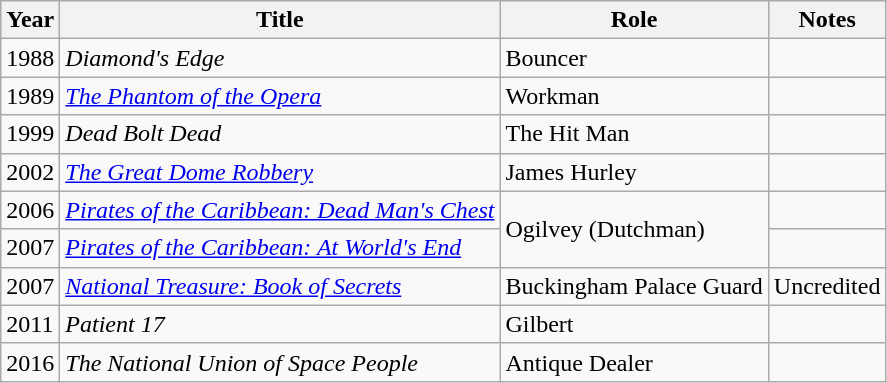<table class="wikitable">
<tr>
<th>Year</th>
<th>Title</th>
<th>Role</th>
<th>Notes</th>
</tr>
<tr>
<td>1988</td>
<td><em>Diamond's Edge</em></td>
<td>Bouncer</td>
<td></td>
</tr>
<tr>
<td>1989</td>
<td><em><a href='#'>The Phantom of the Opera</a></em></td>
<td>Workman</td>
<td></td>
</tr>
<tr>
<td>1999</td>
<td><em>Dead Bolt Dead</em></td>
<td>The Hit Man</td>
<td></td>
</tr>
<tr>
<td>2002</td>
<td><em><a href='#'>The Great Dome Robbery</a></em></td>
<td>James Hurley</td>
<td></td>
</tr>
<tr>
<td>2006</td>
<td><em><a href='#'>Pirates of the Caribbean: Dead Man's Chest</a></em></td>
<td rowspan="2">Ogilvey (Dutchman)</td>
<td></td>
</tr>
<tr>
<td>2007</td>
<td><em><a href='#'>Pirates of the Caribbean: At World's End</a></em></td>
<td></td>
</tr>
<tr>
<td>2007</td>
<td><em><a href='#'>National Treasure: Book of Secrets</a></em></td>
<td>Buckingham Palace Guard</td>
<td>Uncredited</td>
</tr>
<tr>
<td>2011</td>
<td><em>Patient 17</em></td>
<td>Gilbert</td>
<td></td>
</tr>
<tr>
<td>2016</td>
<td><em>The National Union of Space People</em></td>
<td>Antique Dealer</td>
<td></td>
</tr>
</table>
